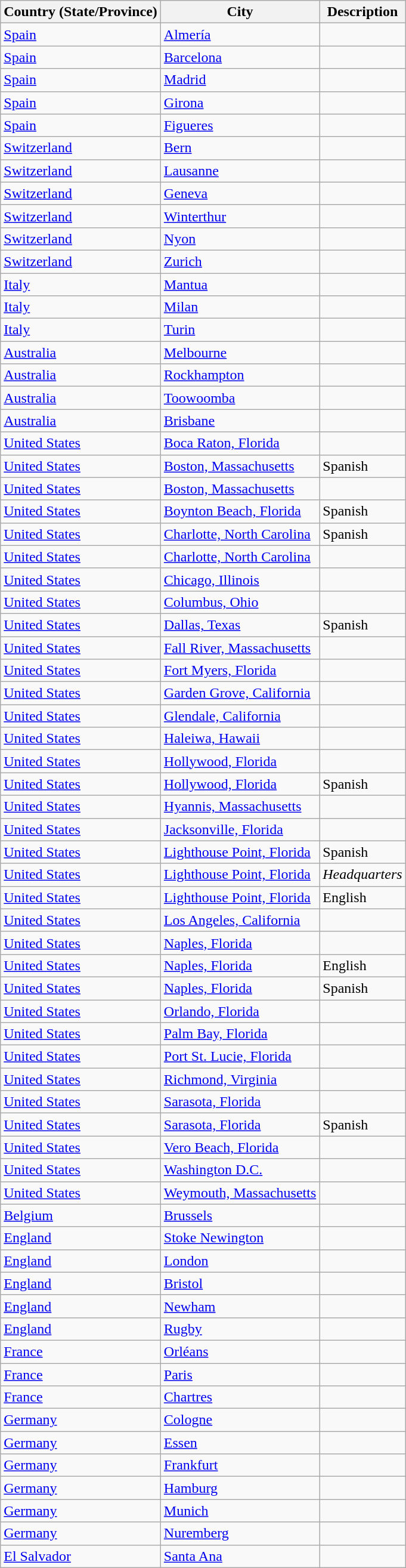<table class="wikitable sortable">
<tr>
<th>Country (State/Province)</th>
<th>City</th>
<th>Description</th>
</tr>
<tr>
<td><a href='#'>Spain</a></td>
<td><a href='#'>Almería</a></td>
<td></td>
</tr>
<tr>
<td><a href='#'>Spain</a></td>
<td><a href='#'>Barcelona</a></td>
<td></td>
</tr>
<tr>
<td><a href='#'>Spain</a></td>
<td><a href='#'>Madrid</a></td>
<td></td>
</tr>
<tr>
<td><a href='#'>Spain</a></td>
<td><a href='#'>Girona</a></td>
<td></td>
</tr>
<tr>
<td><a href='#'>Spain</a></td>
<td><a href='#'>Figueres</a></td>
<td></td>
</tr>
<tr>
<td><a href='#'>Switzerland</a></td>
<td><a href='#'>Bern</a></td>
<td></td>
</tr>
<tr>
<td><a href='#'>Switzerland</a></td>
<td><a href='#'>Lausanne</a></td>
<td></td>
</tr>
<tr>
<td><a href='#'>Switzerland</a></td>
<td><a href='#'>Geneva</a></td>
<td></td>
</tr>
<tr>
<td><a href='#'>Switzerland</a></td>
<td><a href='#'>Winterthur</a></td>
<td></td>
</tr>
<tr>
<td><a href='#'>Switzerland</a></td>
<td><a href='#'>Nyon</a></td>
<td></td>
</tr>
<tr>
<td><a href='#'>Switzerland</a></td>
<td><a href='#'>Zurich</a></td>
<td></td>
</tr>
<tr>
<td><a href='#'>Italy</a></td>
<td><a href='#'>Mantua</a></td>
<td></td>
</tr>
<tr>
<td><a href='#'>Italy</a></td>
<td><a href='#'>Milan</a></td>
<td></td>
</tr>
<tr>
<td><a href='#'>Italy</a></td>
<td><a href='#'>Turin</a></td>
<td></td>
</tr>
<tr>
<td><a href='#'>Australia</a></td>
<td><a href='#'>Melbourne</a></td>
<td></td>
</tr>
<tr>
<td><a href='#'>Australia</a></td>
<td><a href='#'>Rockhampton</a></td>
<td></td>
</tr>
<tr>
<td><a href='#'>Australia</a></td>
<td><a href='#'>Toowoomba</a></td>
<td></td>
</tr>
<tr>
<td><a href='#'>Australia</a></td>
<td><a href='#'>Brisbane</a></td>
<td></td>
</tr>
<tr>
<td><a href='#'>United States</a></td>
<td><a href='#'>Boca Raton, Florida</a></td>
<td></td>
</tr>
<tr>
<td><a href='#'>United States</a></td>
<td><a href='#'>Boston, Massachusetts</a></td>
<td>Spanish</td>
</tr>
<tr>
<td><a href='#'>United States</a></td>
<td><a href='#'>Boston, Massachusetts</a></td>
<td></td>
</tr>
<tr>
<td><a href='#'>United States</a></td>
<td><a href='#'>Boynton Beach, Florida</a></td>
<td>Spanish</td>
</tr>
<tr>
<td><a href='#'>United States</a></td>
<td><a href='#'>Charlotte, North Carolina</a></td>
<td>Spanish</td>
</tr>
<tr>
<td><a href='#'>United States</a></td>
<td><a href='#'>Charlotte, North Carolina</a></td>
<td></td>
</tr>
<tr>
<td><a href='#'>United States</a></td>
<td><a href='#'>Chicago, Illinois</a></td>
<td></td>
</tr>
<tr>
<td><a href='#'>United States</a></td>
<td><a href='#'>Columbus, Ohio</a></td>
<td></td>
</tr>
<tr>
<td><a href='#'>United States</a></td>
<td><a href='#'>Dallas, Texas</a></td>
<td>Spanish</td>
</tr>
<tr>
<td><a href='#'>United States</a></td>
<td><a href='#'>Fall River, Massachusetts</a></td>
<td></td>
</tr>
<tr>
<td><a href='#'>United States</a></td>
<td><a href='#'>Fort Myers, Florida</a></td>
<td></td>
</tr>
<tr>
<td><a href='#'>United States</a></td>
<td><a href='#'>Garden Grove, California</a></td>
<td></td>
</tr>
<tr>
<td><a href='#'>United States</a></td>
<td><a href='#'>Glendale, California</a></td>
<td></td>
</tr>
<tr>
<td><a href='#'>United States</a></td>
<td><a href='#'>Haleiwa, Hawaii</a></td>
<td></td>
</tr>
<tr>
<td><a href='#'>United States</a></td>
<td><a href='#'>Hollywood, Florida</a></td>
<td></td>
</tr>
<tr>
<td><a href='#'>United States</a></td>
<td><a href='#'>Hollywood, Florida</a></td>
<td>Spanish</td>
</tr>
<tr>
<td><a href='#'>United States</a></td>
<td><a href='#'>Hyannis, Massachusetts</a></td>
<td></td>
</tr>
<tr>
<td><a href='#'>United States</a></td>
<td><a href='#'>Jacksonville, Florida</a></td>
<td></td>
</tr>
<tr>
<td><a href='#'>United States</a></td>
<td><a href='#'>Lighthouse Point, Florida</a></td>
<td>Spanish</td>
</tr>
<tr>
<td><a href='#'>United States</a></td>
<td><a href='#'>Lighthouse Point, Florida</a></td>
<td><em>Headquarters</em></td>
</tr>
<tr>
<td><a href='#'>United States</a></td>
<td><a href='#'>Lighthouse Point, Florida</a></td>
<td>English</td>
</tr>
<tr>
<td><a href='#'>United States</a></td>
<td><a href='#'>Los Angeles, California</a></td>
<td></td>
</tr>
<tr>
<td><a href='#'>United States</a></td>
<td><a href='#'>Naples, Florida</a></td>
<td></td>
</tr>
<tr>
<td><a href='#'>United States</a></td>
<td><a href='#'>Naples, Florida</a></td>
<td>English</td>
</tr>
<tr>
<td><a href='#'>United States</a></td>
<td><a href='#'>Naples, Florida</a></td>
<td>Spanish</td>
</tr>
<tr>
<td><a href='#'>United States</a></td>
<td><a href='#'>Orlando, Florida</a></td>
<td></td>
</tr>
<tr>
<td><a href='#'>United States</a></td>
<td><a href='#'>Palm Bay, Florida</a></td>
<td></td>
</tr>
<tr>
<td><a href='#'>United States</a></td>
<td><a href='#'>Port St. Lucie, Florida</a></td>
<td></td>
</tr>
<tr>
<td><a href='#'>United States</a></td>
<td><a href='#'>Richmond, Virginia</a></td>
<td></td>
</tr>
<tr>
<td><a href='#'>United States</a></td>
<td><a href='#'>Sarasota, Florida</a></td>
<td></td>
</tr>
<tr>
<td><a href='#'>United States</a></td>
<td><a href='#'>Sarasota, Florida</a></td>
<td>Spanish</td>
</tr>
<tr>
<td><a href='#'>United States</a></td>
<td><a href='#'>Vero Beach, Florida</a></td>
<td></td>
</tr>
<tr>
<td><a href='#'>United States</a></td>
<td><a href='#'>Washington D.C.</a></td>
<td></td>
</tr>
<tr>
<td><a href='#'>United States</a></td>
<td><a href='#'>Weymouth, Massachusetts</a></td>
<td></td>
</tr>
<tr>
<td><a href='#'>Belgium</a></td>
<td><a href='#'>Brussels</a></td>
<td></td>
</tr>
<tr>
<td><a href='#'>England</a></td>
<td><a href='#'>Stoke Newington</a></td>
<td></td>
</tr>
<tr>
<td><a href='#'>England</a></td>
<td><a href='#'>London</a></td>
<td></td>
</tr>
<tr>
<td><a href='#'>England</a></td>
<td><a href='#'>Bristol</a></td>
<td></td>
</tr>
<tr>
<td><a href='#'>England</a></td>
<td><a href='#'>Newham</a></td>
<td></td>
</tr>
<tr>
<td><a href='#'>England</a></td>
<td><a href='#'>Rugby</a></td>
<td></td>
</tr>
<tr>
<td><a href='#'>France</a></td>
<td><a href='#'>Orléans</a></td>
<td></td>
</tr>
<tr>
<td><a href='#'>France</a></td>
<td><a href='#'>Paris</a></td>
<td></td>
</tr>
<tr>
<td><a href='#'>France</a></td>
<td><a href='#'>Chartres</a></td>
<td></td>
</tr>
<tr>
<td><a href='#'>Germany</a></td>
<td><a href='#'>Cologne</a></td>
<td></td>
</tr>
<tr>
<td><a href='#'>Germany</a></td>
<td><a href='#'>Essen</a></td>
<td></td>
</tr>
<tr>
<td><a href='#'>Germany</a></td>
<td><a href='#'>Frankfurt</a></td>
<td></td>
</tr>
<tr>
<td><a href='#'>Germany</a></td>
<td><a href='#'>Hamburg</a></td>
<td></td>
</tr>
<tr>
<td><a href='#'>Germany</a></td>
<td><a href='#'>Munich</a></td>
<td></td>
</tr>
<tr>
<td><a href='#'>Germany</a></td>
<td><a href='#'>Nuremberg</a></td>
<td></td>
</tr>
<tr>
<td><a href='#'>El Salvador</a></td>
<td><a href='#'>Santa Ana</a></td>
<td></td>
</tr>
</table>
